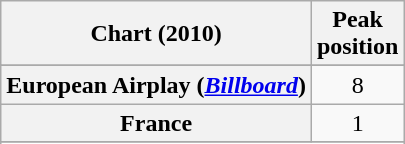<table class="wikitable sortable plainrowheaders" style="text-align:center">
<tr>
<th scope="col">Chart (2010)</th>
<th scope="col">Peak<br> position</th>
</tr>
<tr>
</tr>
<tr>
<th scope="row">European Airplay (<em><a href='#'>Billboard</a></em>)</th>
<td>8</td>
</tr>
<tr>
<th scope="row">France</th>
<td>1</td>
</tr>
<tr>
</tr>
<tr>
</tr>
<tr>
</tr>
</table>
